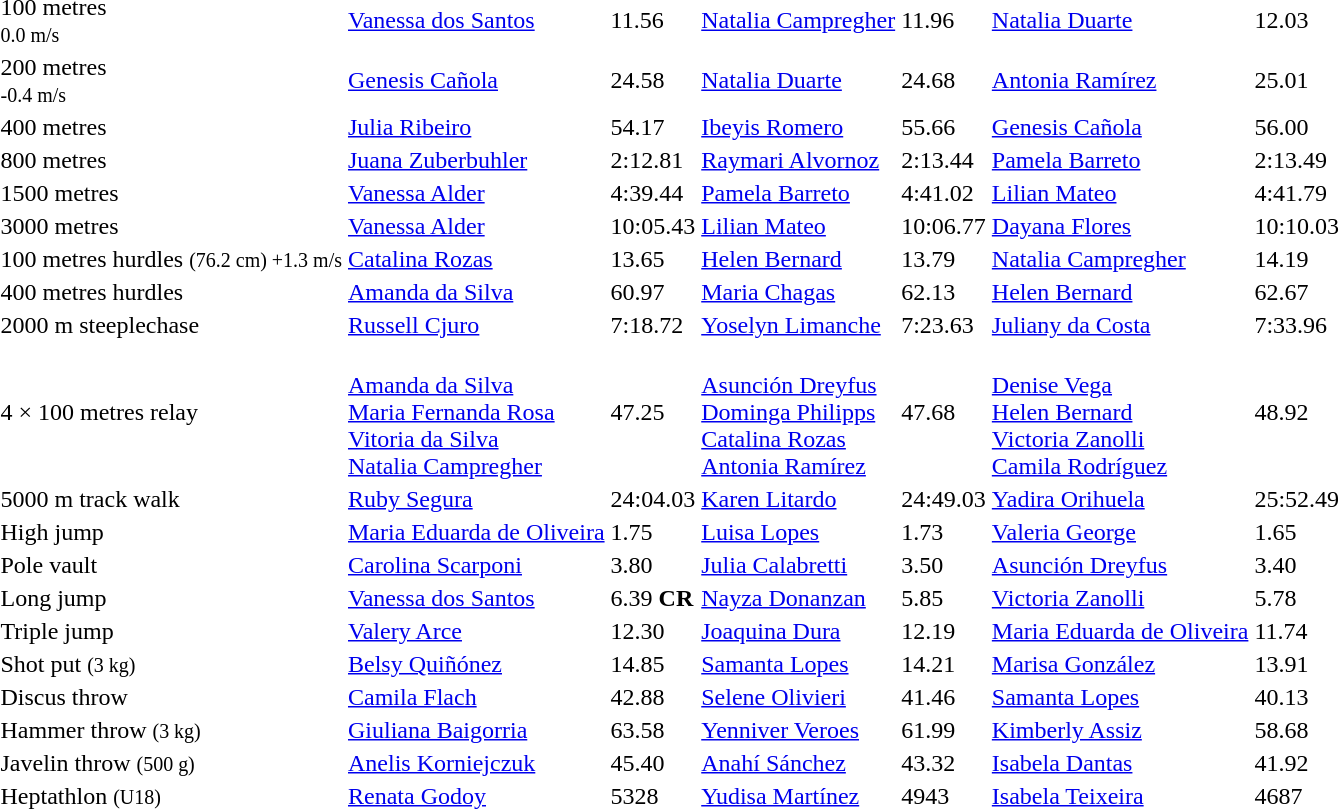<table>
<tr>
<td>100 metres<br><small>0.0 m/s</small></td>
<td><a href='#'>Vanessa dos Santos</a><br></td>
<td>11.56</td>
<td><a href='#'>Natalia Campregher</a><br></td>
<td>11.96</td>
<td><a href='#'>Natalia Duarte</a><br></td>
<td>12.03</td>
</tr>
<tr>
<td>200 metres<br><small>-0.4 m/s</small></td>
<td><a href='#'>Genesis Cañola</a><br></td>
<td>24.58</td>
<td><a href='#'>Natalia Duarte</a><br></td>
<td>24.68</td>
<td><a href='#'>Antonia Ramírez</a><br></td>
<td>25.01</td>
</tr>
<tr>
<td>400 metres</td>
<td><a href='#'>Julia Ribeiro</a><br></td>
<td>54.17</td>
<td><a href='#'>Ibeyis Romero</a><br></td>
<td>55.66</td>
<td><a href='#'>Genesis Cañola</a><br></td>
<td>56.00</td>
</tr>
<tr>
<td>800 metres</td>
<td><a href='#'>Juana Zuberbuhler</a><br></td>
<td>2:12.81</td>
<td><a href='#'>Raymari Alvornoz</a><br></td>
<td>2:13.44</td>
<td><a href='#'>Pamela Barreto</a><br></td>
<td>2:13.49</td>
</tr>
<tr>
<td>1500 metres</td>
<td><a href='#'>Vanessa Alder</a><br></td>
<td>4:39.44</td>
<td><a href='#'>Pamela Barreto</a><br></td>
<td>4:41.02</td>
<td><a href='#'>Lilian Mateo</a><br></td>
<td>4:41.79</td>
</tr>
<tr>
<td>3000 metres</td>
<td><a href='#'>Vanessa Alder</a><br></td>
<td>10:05.43</td>
<td><a href='#'>Lilian Mateo</a><br></td>
<td>10:06.77</td>
<td><a href='#'>Dayana Flores</a><br></td>
<td>10:10.03</td>
</tr>
<tr>
<td>100 metres hurdles <small>(76.2 cm) +1.3 m/s</small></td>
<td><a href='#'>Catalina Rozas</a><br></td>
<td>13.65</td>
<td><a href='#'>Helen Bernard</a><br></td>
<td>13.79</td>
<td><a href='#'>Natalia Campregher</a><br></td>
<td>14.19</td>
</tr>
<tr>
<td>400 metres hurdles</td>
<td><a href='#'>Amanda da Silva</a><br></td>
<td>60.97</td>
<td><a href='#'>Maria Chagas</a><br></td>
<td>62.13</td>
<td><a href='#'>Helen Bernard</a><br></td>
<td>62.67</td>
</tr>
<tr>
<td>2000 m steeplechase</td>
<td><a href='#'>Russell Cjuro</a><br></td>
<td>7:18.72</td>
<td><a href='#'>Yoselyn Limanche</a><br></td>
<td>7:23.63</td>
<td><a href='#'>Juliany da Costa</a><br></td>
<td>7:33.96</td>
</tr>
<tr>
<td>4 × 100 metres relay</td>
<td><br><a href='#'>Amanda da Silva</a><br><a href='#'>Maria Fernanda Rosa</a><br><a href='#'>Vitoria da Silva</a><br><a href='#'>Natalia Campregher</a></td>
<td>47.25</td>
<td><br><a href='#'>Asunción Dreyfus</a><br><a href='#'>Dominga Philipps</a><br><a href='#'>Catalina Rozas</a><br><a href='#'>Antonia Ramírez</a></td>
<td>47.68</td>
<td><br><a href='#'>Denise Vega</a><br><a href='#'>Helen Bernard</a><br><a href='#'>Victoria Zanolli</a><br><a href='#'>Camila Rodríguez</a></td>
<td>48.92</td>
</tr>
<tr>
<td>5000 m track walk</td>
<td><a href='#'>Ruby Segura</a><br></td>
<td>24:04.03</td>
<td><a href='#'>Karen Litardo</a><br></td>
<td>24:49.03</td>
<td><a href='#'>Yadira Orihuela</a><br></td>
<td>25:52.49</td>
</tr>
<tr>
<td>High jump</td>
<td><a href='#'>Maria Eduarda de Oliveira</a><br></td>
<td>1.75</td>
<td><a href='#'>Luisa Lopes</a><br></td>
<td>1.73</td>
<td><a href='#'>Valeria George</a><br></td>
<td>1.65</td>
</tr>
<tr>
<td>Pole vault</td>
<td><a href='#'>Carolina Scarponi</a><br></td>
<td>3.80</td>
<td><a href='#'>Julia Calabretti</a><br></td>
<td>3.50</td>
<td><a href='#'>Asunción Dreyfus</a><br></td>
<td>3.40</td>
</tr>
<tr>
<td>Long jump</td>
<td><a href='#'>Vanessa dos Santos</a><br></td>
<td>6.39 <strong>CR</strong></td>
<td><a href='#'>Nayza Donanzan</a><br></td>
<td>5.85</td>
<td><a href='#'>Victoria Zanolli</a><br></td>
<td>5.78</td>
</tr>
<tr>
<td>Triple jump</td>
<td><a href='#'>Valery Arce</a><br></td>
<td>12.30</td>
<td><a href='#'>Joaquina Dura</a><br></td>
<td>12.19</td>
<td><a href='#'>Maria Eduarda de Oliveira</a><br></td>
<td>11.74</td>
</tr>
<tr>
<td>Shot put <small>(3 kg)</small></td>
<td><a href='#'>Belsy Quiñónez</a><br></td>
<td>14.85</td>
<td><a href='#'>Samanta Lopes</a><br></td>
<td>14.21</td>
<td><a href='#'>Marisa González</a><br></td>
<td>13.91</td>
</tr>
<tr>
<td>Discus throw</td>
<td><a href='#'>Camila Flach</a><br></td>
<td>42.88</td>
<td><a href='#'>Selene Olivieri</a><br></td>
<td>41.46</td>
<td><a href='#'>Samanta Lopes</a><br></td>
<td>40.13</td>
</tr>
<tr>
<td>Hammer throw <small>(3 kg)</small></td>
<td><a href='#'>Giuliana Baigorria</a><br></td>
<td>63.58</td>
<td><a href='#'>Yenniver Veroes</a><br></td>
<td>61.99</td>
<td><a href='#'>Kimberly Assiz</a><br></td>
<td>58.68</td>
</tr>
<tr>
<td>Javelin throw <small>(500 g)</small></td>
<td><a href='#'>Anelis Korniejczuk</a><br></td>
<td>45.40</td>
<td><a href='#'>Anahí Sánchez</a><br></td>
<td>43.32</td>
<td><a href='#'>Isabela Dantas</a><br></td>
<td>41.92</td>
</tr>
<tr>
<td>Heptathlon <small>(U18)</small></td>
<td><a href='#'>Renata Godoy</a><br></td>
<td>5328</td>
<td><a href='#'>Yudisa Martínez</a><br></td>
<td>4943</td>
<td><a href='#'>Isabela Teixeira</a><br></td>
<td>4687</td>
</tr>
</table>
